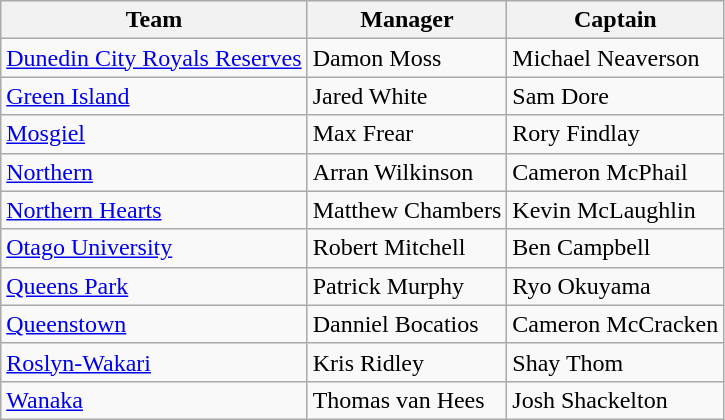<table class="wikitable sortable" style="text-align: left;">
<tr>
<th>Team</th>
<th>Manager</th>
<th>Captain</th>
</tr>
<tr>
<td><a href='#'>Dunedin City Royals Reserves</a></td>
<td> Damon Moss</td>
<td> Michael Neaverson</td>
</tr>
<tr>
<td><a href='#'>Green Island</a></td>
<td> Jared White</td>
<td> Sam Dore</td>
</tr>
<tr>
<td><a href='#'>Mosgiel</a></td>
<td> Max Frear</td>
<td> Rory Findlay</td>
</tr>
<tr>
<td><a href='#'>Northern</a></td>
<td> Arran Wilkinson</td>
<td> Cameron McPhail</td>
</tr>
<tr>
<td><a href='#'>Northern Hearts</a></td>
<td>Matthew Chambers</td>
<td>Kevin McLaughlin</td>
</tr>
<tr>
<td><a href='#'>Otago University</a></td>
<td>Robert Mitchell</td>
<td>Ben Campbell</td>
</tr>
<tr>
<td><a href='#'>Queens Park</a></td>
<td>Patrick Murphy</td>
<td>Ryo Okuyama</td>
</tr>
<tr>
<td><a href='#'>Queenstown</a></td>
<td>Danniel Bocatios</td>
<td>Cameron McCracken</td>
</tr>
<tr>
<td><a href='#'>Roslyn-Wakari</a></td>
<td> Kris Ridley</td>
<td>Shay Thom</td>
</tr>
<tr>
<td><a href='#'>Wanaka</a></td>
<td> Thomas van Hees</td>
<td> Josh Shackelton</td>
</tr>
</table>
